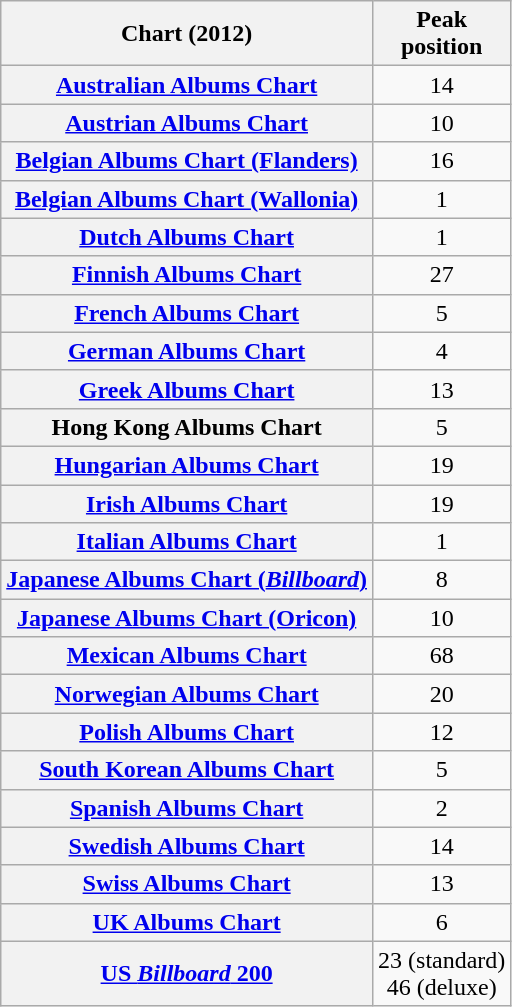<table class="wikitable sortable plainrowheaders" style="text-align:center">
<tr>
<th>Chart (2012)</th>
<th>Peak<br>position</th>
</tr>
<tr>
<th scope="row"><a href='#'>Australian Albums Chart</a></th>
<td>14</td>
</tr>
<tr>
<th scope="row"><a href='#'>Austrian Albums Chart</a></th>
<td>10</td>
</tr>
<tr>
<th scope="row"><a href='#'>Belgian Albums Chart (Flanders)</a></th>
<td>16</td>
</tr>
<tr>
<th scope="row"><a href='#'>Belgian Albums Chart (Wallonia)</a></th>
<td>1</td>
</tr>
<tr>
<th scope="row"><a href='#'>Dutch Albums Chart</a></th>
<td>1</td>
</tr>
<tr>
<th scope="row"><a href='#'>Finnish Albums Chart</a></th>
<td>27</td>
</tr>
<tr>
<th scope="row"><a href='#'>French Albums Chart</a></th>
<td>5</td>
</tr>
<tr>
<th scope="row"><a href='#'>German Albums Chart</a></th>
<td>4</td>
</tr>
<tr>
<th scope="row"><a href='#'>Greek Albums Chart</a></th>
<td>13</td>
</tr>
<tr>
<th scope="row">Hong Kong Albums Chart</th>
<td>5</td>
</tr>
<tr>
<th scope="row"><a href='#'>Hungarian Albums Chart</a></th>
<td>19</td>
</tr>
<tr>
<th scope="row"><a href='#'>Irish Albums Chart</a></th>
<td>19</td>
</tr>
<tr>
<th scope="row"><a href='#'>Italian Albums Chart</a></th>
<td>1</td>
</tr>
<tr>
<th scope="row"><a href='#'>Japanese Albums Chart (<em>Billboard</em>)</a></th>
<td>8</td>
</tr>
<tr>
<th scope="row"><a href='#'>Japanese Albums Chart (Oricon)</a></th>
<td>10</td>
</tr>
<tr>
<th scope="row"><a href='#'>Mexican Albums Chart</a></th>
<td>68</td>
</tr>
<tr>
<th scope="row"><a href='#'>Norwegian Albums Chart</a></th>
<td>20</td>
</tr>
<tr>
<th scope="row"><a href='#'>Polish Albums Chart</a></th>
<td>12</td>
</tr>
<tr>
<th scope="row"><a href='#'>South Korean Albums Chart</a></th>
<td>5</td>
</tr>
<tr>
<th scope="row"><a href='#'>Spanish Albums Chart</a></th>
<td>2</td>
</tr>
<tr>
<th scope="row"><a href='#'>Swedish Albums Chart</a></th>
<td>14</td>
</tr>
<tr>
<th scope="row"><a href='#'>Swiss Albums Chart</a></th>
<td>13</td>
</tr>
<tr>
<th scope="row"><a href='#'>UK Albums Chart</a></th>
<td>6</td>
</tr>
<tr>
<th scope="row"><a href='#'>US <em>Billboard</em> 200</a></th>
<td>23 (standard)<br>46 (deluxe)</td>
</tr>
</table>
